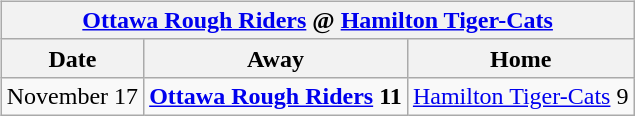<table cellspacing="10">
<tr>
<td valign="top"><br><table class="wikitable">
<tr>
<th colspan="4"><a href='#'>Ottawa Rough Riders</a> @ <a href='#'>Hamilton Tiger-Cats</a></th>
</tr>
<tr>
<th>Date</th>
<th>Away</th>
<th>Home</th>
</tr>
<tr>
<td>November 17</td>
<td><strong><a href='#'>Ottawa Rough Riders</a> 11</strong></td>
<td><a href='#'>Hamilton Tiger-Cats</a> 9</td>
</tr>
</table>
</td>
</tr>
</table>
